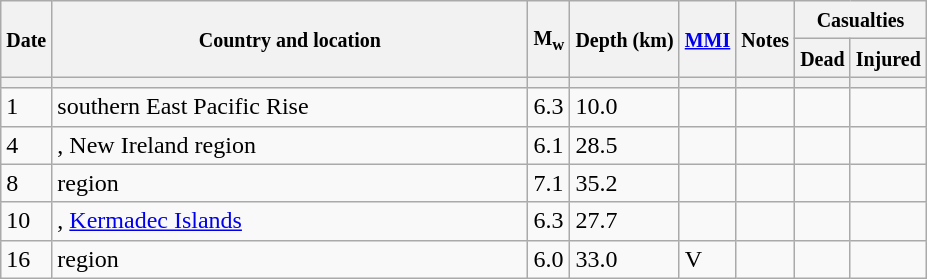<table class="wikitable sortable" style="border:1px black; margin-left:1em;">
<tr>
<th rowspan="2"><small>Date</small></th>
<th rowspan="2" style="width: 310px"><small>Country and location</small></th>
<th rowspan="2"><small>M<sub>w</sub></small></th>
<th rowspan="2"><small>Depth (km)</small></th>
<th rowspan="2"><small><a href='#'>MMI</a></small></th>
<th rowspan="2" class="unsortable"><small>Notes</small></th>
<th colspan="2"><small>Casualties</small></th>
</tr>
<tr>
<th><small>Dead</small></th>
<th><small>Injured</small></th>
</tr>
<tr>
<th></th>
<th></th>
<th></th>
<th></th>
<th></th>
<th></th>
<th></th>
<th></th>
</tr>
<tr>
<td>1</td>
<td>southern East Pacific Rise</td>
<td>6.3</td>
<td>10.0</td>
<td></td>
<td></td>
<td></td>
<td></td>
</tr>
<tr>
<td>4</td>
<td>, New Ireland region</td>
<td>6.1</td>
<td>28.5</td>
<td></td>
<td></td>
<td></td>
<td></td>
</tr>
<tr>
<td>8</td>
<td> region</td>
<td>7.1</td>
<td>35.2</td>
<td></td>
<td></td>
<td></td>
<td></td>
</tr>
<tr>
<td>10</td>
<td>, <a href='#'>Kermadec Islands</a></td>
<td>6.3</td>
<td>27.7</td>
<td></td>
<td></td>
<td></td>
<td></td>
</tr>
<tr>
<td>16</td>
<td> region</td>
<td>6.0</td>
<td>33.0</td>
<td>V</td>
<td></td>
<td></td>
<td></td>
</tr>
</table>
